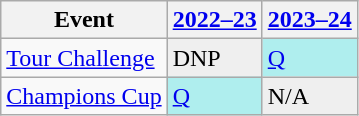<table class="wikitable" border="1">
<tr>
<th>Event</th>
<th><a href='#'>2022–23</a></th>
<th><a href='#'>2023–24</a></th>
</tr>
<tr>
<td><a href='#'>Tour Challenge</a></td>
<td style="background:#EFEFEF;">DNP</td>
<td style="background:#afeeee;"><a href='#'>Q</a></td>
</tr>
<tr>
<td><a href='#'>Champions Cup</a></td>
<td style="background:#afeeee;"><a href='#'>Q</a></td>
<td style="background:#EFEFEF;">N/A</td>
</tr>
</table>
